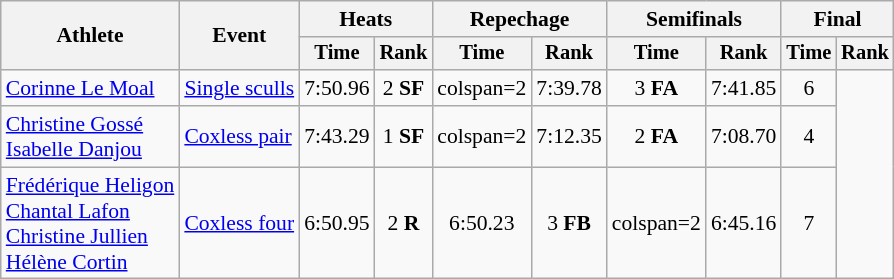<table class="wikitable" style="font-size:90%">
<tr>
<th rowspan="2">Athlete</th>
<th rowspan="2">Event</th>
<th colspan="2">Heats</th>
<th colspan="2">Repechage</th>
<th colspan="2">Semifinals</th>
<th colspan="2">Final</th>
</tr>
<tr style="font-size:95%">
<th>Time</th>
<th>Rank</th>
<th>Time</th>
<th>Rank</th>
<th>Time</th>
<th>Rank</th>
<th>Time</th>
<th>Rank</th>
</tr>
<tr align=center>
<td align=left><a href='#'>Corinne Le Moal</a></td>
<td align=left><a href='#'>Single sculls</a></td>
<td>7:50.96</td>
<td>2 <strong>SF</strong></td>
<td>colspan=2</td>
<td>7:39.78</td>
<td>3 <strong>FA</strong></td>
<td>7:41.85</td>
<td>6</td>
</tr>
<tr align=center>
<td align=left><a href='#'>Christine Gossé</a><br><a href='#'>Isabelle Danjou</a></td>
<td align=left><a href='#'>Coxless pair</a></td>
<td>7:43.29</td>
<td>1 <strong>SF</strong></td>
<td>colspan=2</td>
<td>7:12.35</td>
<td>2 <strong>FA</strong></td>
<td>7:08.70</td>
<td>4</td>
</tr>
<tr align=center>
<td align=left><a href='#'>Frédérique Heligon</a><br><a href='#'>Chantal Lafon</a><br><a href='#'>Christine Jullien</a><br><a href='#'>Hélène Cortin</a></td>
<td align=left><a href='#'>Coxless four</a></td>
<td>6:50.95</td>
<td>2 <strong>R</strong></td>
<td>6:50.23</td>
<td>3 <strong>FB</strong></td>
<td>colspan=2</td>
<td>6:45.16</td>
<td>7</td>
</tr>
</table>
